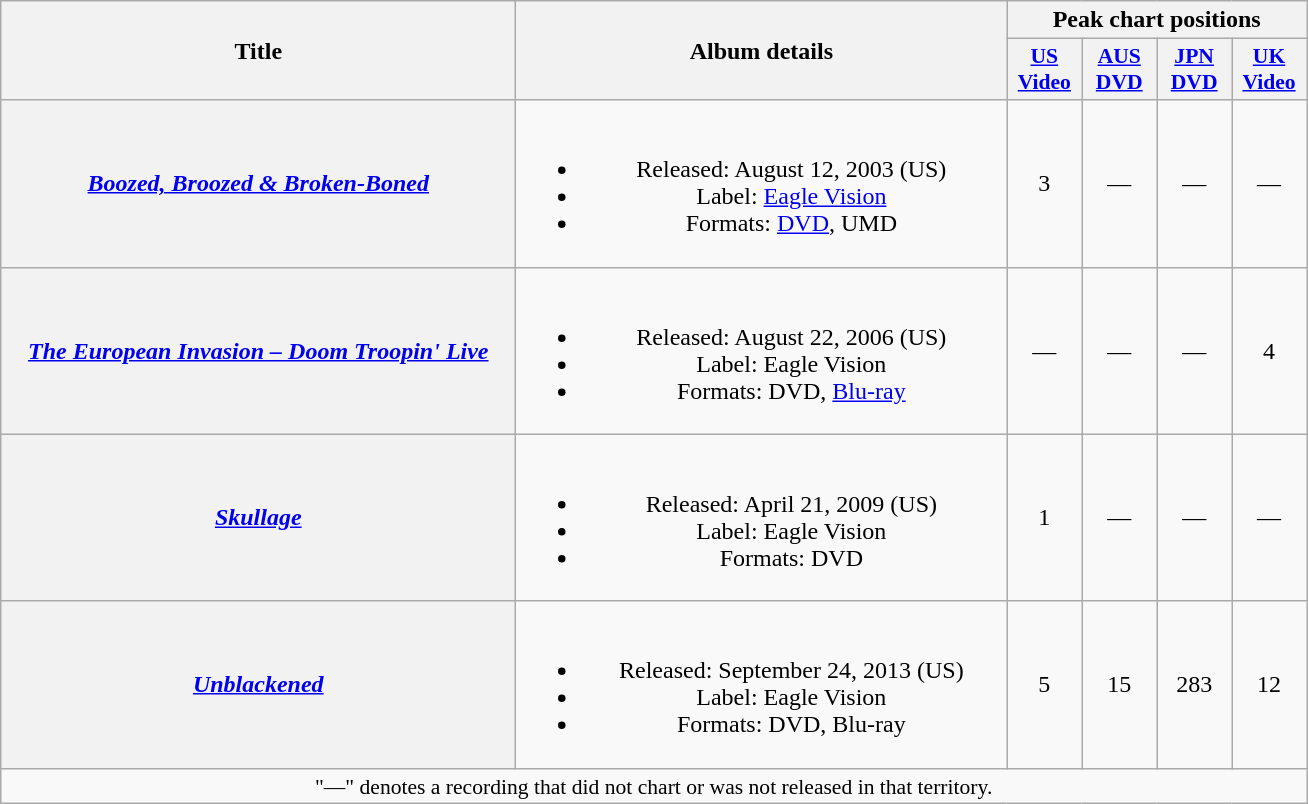<table class="wikitable plainrowheaders" style="text-align:center;">
<tr>
<th scope="col" rowspan="2" style="width:21em;">Title</th>
<th scope="col" rowspan="2" style="width:20em;">Album details</th>
<th scope="col" colspan="4">Peak chart positions</th>
</tr>
<tr>
<th scope="col" style="width:3em;font-size:90%;"><a href='#'>US<br>Video</a><br></th>
<th scope="col" style="width:3em;font-size:90%;"><a href='#'>AUS<br>DVD</a><br></th>
<th scope="col" style="width:3em;font-size:90%;"><a href='#'>JPN<br>DVD</a><br></th>
<th scope="col" style="width:3em;font-size:90%;"><a href='#'>UK<br>Video</a><br></th>
</tr>
<tr>
<th scope="row"><em><a href='#'>Boozed, Broozed & Broken-Boned</a></em></th>
<td><br><ul><li>Released: August 12, 2003 <span>(US)</span></li><li>Label: <a href='#'>Eagle Vision</a></li><li>Formats: <a href='#'>DVD</a>, UMD</li></ul></td>
<td>3</td>
<td>—</td>
<td>—</td>
<td>—</td>
</tr>
<tr>
<th scope="row"><em><a href='#'>The European Invasion – Doom Troopin' Live</a></em></th>
<td><br><ul><li>Released: August 22, 2006 <span>(US)</span></li><li>Label: Eagle Vision</li><li>Formats: DVD, <a href='#'>Blu-ray</a></li></ul></td>
<td>—</td>
<td>—</td>
<td>—</td>
<td>4</td>
</tr>
<tr>
<th scope="row"><em><a href='#'>Skullage</a></em></th>
<td><br><ul><li>Released: April 21, 2009 <span>(US)</span></li><li>Label: Eagle Vision</li><li>Formats: DVD</li></ul></td>
<td>1</td>
<td>—</td>
<td>—</td>
<td>—</td>
</tr>
<tr>
<th scope="row"><em><a href='#'>Unblackened</a></em></th>
<td><br><ul><li>Released: September 24, 2013 <span>(US)</span></li><li>Label: Eagle Vision</li><li>Formats: DVD, Blu-ray</li></ul></td>
<td>5</td>
<td>15</td>
<td>283</td>
<td>12</td>
</tr>
<tr>
<td colspan="7" style="font-size:90%">"—" denotes a recording that did not chart or was not released in that territory.</td>
</tr>
</table>
